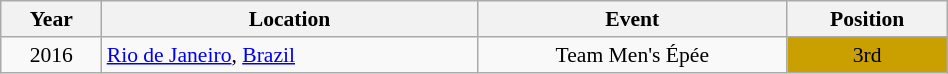<table class="wikitable" width="50%" style="font-size:90%; text-align:center;">
<tr>
<th>Year</th>
<th>Location</th>
<th>Event</th>
<th>Position</th>
</tr>
<tr>
<td>2016</td>
<td rowspan="1" align="left"> <a href='#'>Rio de Janeiro</a>, <a href='#'>Brazil</a></td>
<td>Team Men's Épée</td>
<td bgcolor="caramel">3rd</td>
</tr>
</table>
